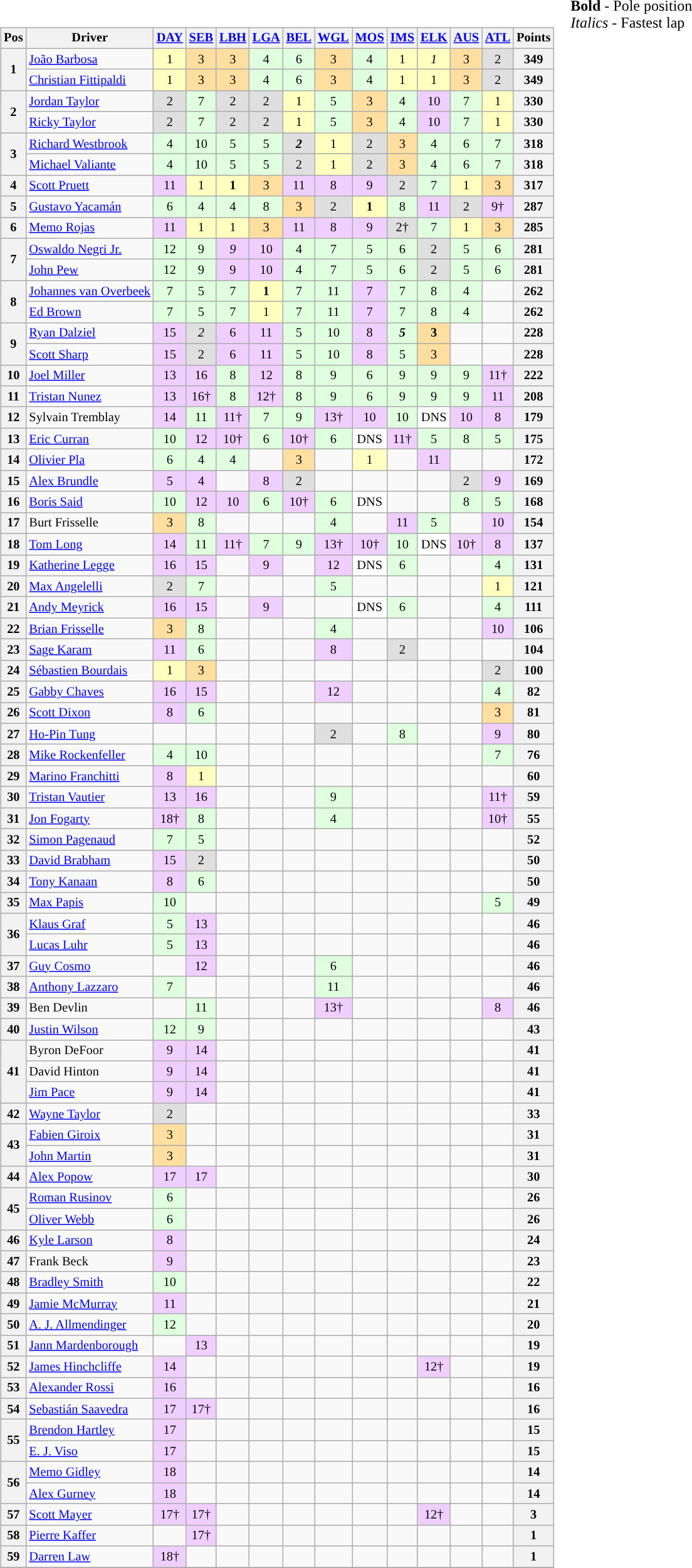<table>
<tr>
<td><br><table class="wikitable" style="font-size:85%; text-align:center">
<tr>
<th valign="middle">Pos</th>
<th valign="middle">Driver</th>
<th><a href='#'>DAY</a></th>
<th><a href='#'>SEB</a></th>
<th><a href='#'>LBH</a></th>
<th><a href='#'>LGA</a></th>
<th><a href='#'>BEL</a></th>
<th><a href='#'>WGL</a></th>
<th><a href='#'>MOS</a></th>
<th><a href='#'>IMS</a></th>
<th><a href='#'>ELK</a></th>
<th><a href='#'>AUS</a></th>
<th><a href='#'>ATL</a></th>
<th valign="middle">Points</th>
</tr>
<tr>
<th rowspan="2">1</th>
<td align="left"> <a href='#'>João Barbosa</a></td>
<td style="background:#ffffbf;">1</td>
<td style="background:#ffdf9f;">3</td>
<td style="background:#ffdf9f;">3</td>
<td style="background:#dfffdf;">4</td>
<td style="background:#dfffdf;">6</td>
<td style="background:#ffdf9f;">3</td>
<td style="background:#dfffdf;">4</td>
<td style="background:#ffffbf;">1</td>
<td style="background:#ffffbf;"><em>1</em></td>
<td style="background:#ffdf9f;">3</td>
<td style="background:#dfdfdf;">2</td>
<th>349</th>
</tr>
<tr>
<td align="left"> <a href='#'>Christian Fittipaldi</a></td>
<td style="background:#ffffbf;">1</td>
<td style="background:#ffdf9f;">3</td>
<td style="background:#ffdf9f;">3</td>
<td style="background:#dfffdf;">4</td>
<td style="background:#dfffdf;">6</td>
<td style="background:#ffdf9f;">3</td>
<td style="background:#dfffdf;">4</td>
<td style="background:#ffffbf;">1</td>
<td style="background:#ffffbf;">1</td>
<td style="background:#ffdf9f;">3</td>
<td style="background:#dfdfdf;">2</td>
<th>349</th>
</tr>
<tr>
<th rowspan="2">2</th>
<td align="left"> <a href='#'>Jordan Taylor</a></td>
<td style="background:#dfdfdf;">2</td>
<td style="background:#dfffdf;">7</td>
<td style="background:#dfdfdf;">2</td>
<td style="background:#dfdfdf;">2</td>
<td style="background:#ffffbf;">1</td>
<td style="background:#dfffdf;">5</td>
<td style="background:#ffdf9f;">3</td>
<td style="background:#dfffdf;">4</td>
<td style="background:#efcfff;">10</td>
<td style="background:#dfffdf;">7</td>
<td style="background:#ffffbf;">1</td>
<th>330</th>
</tr>
<tr>
<td align="left"> <a href='#'>Ricky Taylor</a></td>
<td style="background:#dfdfdf;">2</td>
<td style="background:#dfffdf;">7</td>
<td style="background:#dfdfdf;">2</td>
<td style="background:#dfdfdf;">2</td>
<td style="background:#ffffbf;">1</td>
<td style="background:#dfffdf;">5</td>
<td style="background:#ffdf9f;">3</td>
<td style="background:#dfffdf;">4</td>
<td style="background:#efcfff;">10</td>
<td style="background:#dfffdf;">7</td>
<td style="background:#ffffbf;">1</td>
<th>330</th>
</tr>
<tr>
<th rowspan="2">3</th>
<td align="left"> <a href='#'>Richard Westbrook</a></td>
<td style="background:#dfffdf;">4</td>
<td style="background:#dfffdf;">10</td>
<td style="background:#dfffdf;">5</td>
<td style="background:#dfffdf;">5</td>
<td style="background:#dfdfdf;"><strong><em>2</em></strong></td>
<td style="background:#ffffbf;">1</td>
<td style="background:#dfdfdf;">2</td>
<td style="background:#ffdf9f;">3</td>
<td style="background:#dfffdf;">4</td>
<td style="background:#dfffdf;">6</td>
<td style="background:#dfffdf;">7</td>
<th>318</th>
</tr>
<tr>
<td align="left"> <a href='#'>Michael Valiante</a></td>
<td style="background:#dfffdf;">4</td>
<td style="background:#dfffdf;">10</td>
<td style="background:#dfffdf;">5</td>
<td style="background:#dfffdf;">5</td>
<td style="background:#dfdfdf;">2</td>
<td style="background:#ffffbf;">1</td>
<td style="background:#dfdfdf;">2</td>
<td style="background:#ffdf9f;">3</td>
<td style="background:#dfffdf;">4</td>
<td style="background:#dfffdf;">6</td>
<td style="background:#dfffdf;">7</td>
<th>318</th>
</tr>
<tr>
<th>4</th>
<td align="left"> <a href='#'>Scott Pruett</a></td>
<td style="background:#efcfff;">11</td>
<td style="background:#ffffbf;">1</td>
<td style="background:#ffffbf;"><strong>1</strong></td>
<td style="background:#ffdf9f;">3</td>
<td style="background:#efcfff;">11</td>
<td style="background:#efcfff;">8</td>
<td style="background:#efcfff;">9</td>
<td style="background:#dfdfdf;">2</td>
<td style="background:#dfffdf;">7</td>
<td style="background:#ffffbf;">1</td>
<td style="background:#ffdf9f;">3</td>
<th>317</th>
</tr>
<tr>
<th>5</th>
<td align="left"> <a href='#'>Gustavo Yacamán</a></td>
<td style="background:#dfffdf;">6</td>
<td style="background:#dfffdf;">4</td>
<td style="background:#dfffdf;">4</td>
<td style="background:#dfffdf;">8</td>
<td style="background:#ffdf9f;">3</td>
<td style="background:#dfdfdf;">2</td>
<td style="background:#ffffbf;"><strong>1</strong></td>
<td style="background:#dfffdf;">8</td>
<td style="background:#efcfff;">11</td>
<td style="background:#dfdfdf;">2</td>
<td style="background:#efcfff;">9†</td>
<th>287</th>
</tr>
<tr>
<th>6</th>
<td align="left"> <a href='#'>Memo Rojas</a></td>
<td style="background:#efcfff;">11</td>
<td style="background:#ffffbf;">1</td>
<td style="background:#ffffbf;">1</td>
<td style="background:#ffdf9f;">3</td>
<td style="background:#efcfff;">11</td>
<td style="background:#efcfff;">8</td>
<td style="background:#efcfff;">9</td>
<td style="background:#dfdfdf;">2†</td>
<td style="background:#dfffdf;">7</td>
<td style="background:#ffffbf;">1</td>
<td style="background:#ffdf9f;">3</td>
<th>285</th>
</tr>
<tr>
<th rowspan="2">7</th>
<td align="left"> <a href='#'>Oswaldo Negri Jr.</a></td>
<td style="background:#dfffdf;">12</td>
<td style="background:#dfffdf;">9</td>
<td style="background:#efcfff;"><em>9</em></td>
<td style="background:#efcfff;">10</td>
<td style="background:#dfffdf;">4</td>
<td style="background:#dfffdf;">7</td>
<td style="background:#dfffdf;">5</td>
<td style="background:#dfffdf;">6</td>
<td style="background:#dfdfdf;">2</td>
<td style="background:#dfffdf;">5</td>
<td style="background:#dfffdf;">6</td>
<th>281</th>
</tr>
<tr>
<td align="left"> <a href='#'>John Pew</a></td>
<td style="background:#dfffdf;">12</td>
<td style="background:#dfffdf;">9</td>
<td style="background:#efcfff;">9</td>
<td style="background:#efcfff;">10</td>
<td style="background:#dfffdf;">4</td>
<td style="background:#dfffdf;">7</td>
<td style="background:#dfffdf;">5</td>
<td style="background:#dfffdf;">6</td>
<td style="background:#dfdfdf;">2</td>
<td style="background:#dfffdf;">5</td>
<td style="background:#dfffdf;">6</td>
<th>281</th>
</tr>
<tr>
<th rowspan="2">8</th>
<td align="left"> <a href='#'>Johannes van Overbeek</a></td>
<td style="background:#dfffdf;">7</td>
<td style="background:#dfffdf;">5</td>
<td style="background:#dfffdf;">7</td>
<td style="background:#ffffbf;"><strong>1</strong></td>
<td style="background:#dfffdf;">7</td>
<td style="background:#dfffdf;">11</td>
<td style="background:#efcfff;">7</td>
<td style="background:#dfffdf;">7</td>
<td style="background:#dfffdf;">8</td>
<td style="background:#dfffdf;">4</td>
<td></td>
<th>262</th>
</tr>
<tr>
<td align="left"> <a href='#'>Ed Brown</a></td>
<td style="background:#dfffdf;">7</td>
<td style="background:#dfffdf;">5</td>
<td style="background:#dfffdf;">7</td>
<td style="background:#ffffbf;">1</td>
<td style="background:#dfffdf;">7</td>
<td style="background:#dfffdf;">11</td>
<td style="background:#efcfff;">7</td>
<td style="background:#dfffdf;">7</td>
<td style="background:#dfffdf;">8</td>
<td style="background:#dfffdf;">4</td>
<td></td>
<th>262</th>
</tr>
<tr>
<th rowspan="2">9</th>
<td align="left"> <a href='#'>Ryan Dalziel</a></td>
<td style="background:#efcfff;">15</td>
<td style="background:#dfdfdf;"><em>2</em></td>
<td style="background:#efcfff;">6</td>
<td style="background:#efcfff;">11</td>
<td style="background:#dfffdf;">5</td>
<td style="background:#dfffdf;">10</td>
<td style="background:#efcfff;">8</td>
<td style="background:#dfffdf;"><strong><em>5</em></strong></td>
<td style="background:#ffdf9f;"><strong>3</strong></td>
<td></td>
<td></td>
<th>228</th>
</tr>
<tr>
<td align="left"> <a href='#'>Scott Sharp</a></td>
<td style="background:#efcfff;">15</td>
<td style="background:#dfdfdf;">2</td>
<td style="background:#efcfff;">6</td>
<td style="background:#efcfff;">11</td>
<td style="background:#dfffdf;">5</td>
<td style="background:#dfffdf;">10</td>
<td style="background:#efcfff;">8</td>
<td style="background:#dfffdf;">5</td>
<td style="background:#ffdf9f;">3</td>
<td></td>
<td></td>
<th>228</th>
</tr>
<tr>
<th>10</th>
<td align="left"> <a href='#'>Joel Miller</a></td>
<td style="background:#efcfff;">13</td>
<td style="background:#efcfff;">16</td>
<td style="background:#dfffdf;">8</td>
<td style="background:#efcfff;">12</td>
<td style="background:#dfffdf;">8</td>
<td style="background:#dfffdf;">9</td>
<td style="background:#dfffdf;">6</td>
<td style="background:#dfffdf;">9</td>
<td style="background:#dfffdf;">9</td>
<td style="background:#dfffdf;">9</td>
<td style="background:#efcfff;">11†</td>
<th>222</th>
</tr>
<tr>
<th>11</th>
<td align="left">  <a href='#'>Tristan Nunez</a></td>
<td style="background:#efcfff;">13</td>
<td style="background:#efcfff;">16†</td>
<td style="background:#dfffdf;">8</td>
<td style="background:#efcfff;">12†</td>
<td style="background:#dfffdf;">8</td>
<td style="background:#dfffdf;">9</td>
<td style="background:#dfffdf;">6</td>
<td style="background:#dfffdf;">9</td>
<td style="background:#dfffdf;">9</td>
<td style="background:#dfffdf;">9</td>
<td style="background:#efcfff;">11</td>
<th>208</th>
</tr>
<tr>
<th>12</th>
<td align="left"> Sylvain Tremblay</td>
<td style="background:#EFCFFF;">14</td>
<td style="background:#DFFFDF;">11</td>
<td style="background:#EFCFFF;">11†</td>
<td style="background:#DFFFDF;">7</td>
<td style="background:#DFFFDF;">9</td>
<td style="background:#EFCFFF;">13†</td>
<td style="background:#EFCFFF;">10</td>
<td style="background:#DFFFDF;">10</td>
<td style="background:#ffffff;”">DNS</td>
<td style="background:#EFCFFF;">10</td>
<td style="background:#EFCFFF;">8</td>
<th>179</th>
</tr>
<tr>
<th>13</th>
<td align="left"> <a href='#'>Eric Curran</a></td>
<td style="background:#DFFFDF;">10</td>
<td style="background:#EFCFFF;">12</td>
<td style="background:#EFCFFF;">10†</td>
<td style="background:#DFFFDF;">6</td>
<td style="background:#EFCFFF;">10†</td>
<td style="background:#DFFFDF;">6</td>
<td style="background:#ffffff;”">DNS</td>
<td style="background:#EFCFFF;">11†</td>
<td style="background:#DFFFDF;">5</td>
<td style="background:#DFFFDF;">8</td>
<td style="background:#DFFFDF;">5</td>
<th>175</th>
</tr>
<tr>
<th>14</th>
<td align="left"> <a href='#'>Olivier Pla</a></td>
<td style="background:#DFFFDF;">6</td>
<td style="background:#DFFFDF;">4</td>
<td style="background:#DFFFDF;">4</td>
<td></td>
<td style="background:#FFDF9F;”">3</td>
<td></td>
<td style="background:#FFFFBF;”">1</td>
<td></td>
<td style="background:#EFCFFF;">11</td>
<td></td>
<td></td>
<th>172</th>
</tr>
<tr>
<th>15</th>
<td align="left"> <a href='#'>Alex Brundle</a></td>
<td style="background:#EFCFFF;">5</td>
<td style="background:#EFCFFF;">4</td>
<td></td>
<td style="background:#EFCFFF;">8</td>
<td style="background:#DFDFDF;”">2</td>
<td></td>
<td></td>
<td></td>
<td></td>
<td style="background:#DFDFDF;”">2</td>
<td style="background:#EFCFFF;">9</td>
<th>169</th>
</tr>
<tr>
<th>16</th>
<td align="left"> <a href='#'>Boris Said</a></td>
<td style="background:#DFFFDF;">10</td>
<td style="background:#EFCFFF;">12</td>
<td style="background:#EFCFFF;">10</td>
<td style="background:#DFFFDF;">6</td>
<td style="background:#EFCFFF;">10†</td>
<td style="background:#DFFFDF;">6</td>
<td style="background:#ffffff;”">DNS</td>
<td></td>
<td></td>
<td style="background:#DFFFDF;">8</td>
<td style="background:#DFFFDF;">5</td>
<th>168</th>
</tr>
<tr>
<th>17</th>
<td align="left"> Burt Frisselle</td>
<td style="background:#FFDF9F;”">3</td>
<td style="background:#DFFFDF;">8</td>
<td></td>
<td></td>
<td></td>
<td style="background:#DFFFDF;">4</td>
<td></td>
<td style="background:#EFCFFF;">11</td>
<td style="background:#DFFFDF;">5</td>
<td></td>
<td style="background:#EFCFFF;">10</td>
<th>154</th>
</tr>
<tr>
<th>18</th>
<td align="left"> <a href='#'>Tom Long</a></td>
<td style="background:#EFCFFF;">14</td>
<td style="background:#DFFFDF;">11</td>
<td style="background:#EFCFFF;">11†</td>
<td style="background:#DFFFDF;">7</td>
<td style="background:#DFFFDF;">9</td>
<td style="background:#EFCFFF;">13†</td>
<td style="background:#EFCFFF;">10†</td>
<td style="background:#DFFFDF;">10</td>
<td style="background:#ffffff;”">DNS</td>
<td style="background:#EFCFFF;">10†</td>
<td style="background:#EFCFFF;">8</td>
<th>137</th>
</tr>
<tr>
<th>19</th>
<td align="left"> <a href='#'>Katherine Legge</a></td>
<td style="background:#EFCFFF;">16</td>
<td style="background:#EFCFFF;">15</td>
<td></td>
<td style="background:#EFCFFF;">9</td>
<td></td>
<td style="background:#EFCFFF;">12</td>
<td style="background:#ffffff;”">DNS</td>
<td style="background:#DFFFDF;">6</td>
<td></td>
<td></td>
<td style="background:#DFFFDF;">4</td>
<th>131</th>
</tr>
<tr>
<th>20</th>
<td align="left"> <a href='#'>Max Angelelli</a></td>
<td style="background:#DFDFDF;”">2</td>
<td style="background:#DFFFDF;">7</td>
<td></td>
<td></td>
<td></td>
<td style="background:#DFFFDF;">5</td>
<td></td>
<td></td>
<td></td>
<td></td>
<td style="background:#FFFFBF;”">1</td>
<th>121</th>
</tr>
<tr>
<th>21</th>
<td align="left"> <a href='#'>Andy Meyrick</a></td>
<td style="background:#EFCFFF;">16</td>
<td style="background:#EFCFFF;">15</td>
<td></td>
<td style="background:#EFCFFF;">9</td>
<td></td>
<td></td>
<td style="background:#ffffff;”">DNS</td>
<td style="background:#DFFFDF;">6</td>
<td></td>
<td></td>
<td style="background:#DFFFDF;">4</td>
<th>111</th>
</tr>
<tr>
<th>22</th>
<td align="left"> <a href='#'>Brian Frisselle</a></td>
<td style="background:#FFDF9F;”">3</td>
<td style="background:#DFFFDF;">8</td>
<td></td>
<td></td>
<td></td>
<td style="background:#DFFFDF;">4</td>
<td></td>
<td></td>
<td></td>
<td></td>
<td style="background:#EFCFFF;">10</td>
<th>106</th>
</tr>
<tr>
<th>23</th>
<td align="left"> <a href='#'>Sage Karam</a></td>
<td style="background:#EFCFFF;">11</td>
<td style="background:#DFFFDF;">6</td>
<td></td>
<td></td>
<td></td>
<td style="background:#EFCFFF;">8</td>
<td></td>
<td style="background:#DFDFDF;”">2</td>
<td></td>
<td></td>
<td></td>
<th>104</th>
</tr>
<tr>
<th>24</th>
<td align="left"> <a href='#'>Sébastien Bourdais</a></td>
<td style="background:#FFFFBF;”">1</td>
<td style="background:#FFDF9F;”">3</td>
<td></td>
<td></td>
<td></td>
<td></td>
<td></td>
<td></td>
<td></td>
<td></td>
<td style="background:#DFDFDF;”">2</td>
<th>100</th>
</tr>
<tr>
<th>25</th>
<td align="left"> <a href='#'>Gabby Chaves</a></td>
<td style="background:#EFCFFF;">16</td>
<td style="background:#EFCFFF;">15</td>
<td></td>
<td></td>
<td></td>
<td style="background:#EFCFFF;">12</td>
<td></td>
<td></td>
<td></td>
<td></td>
<td style="background:#DFFFDF;">4</td>
<th>82</th>
</tr>
<tr>
<th>26</th>
<td align="left"> <a href='#'>Scott Dixon</a></td>
<td style="background:#EFCFFF;">8</td>
<td style="background:#DFFFDF;">6</td>
<td></td>
<td></td>
<td></td>
<td></td>
<td></td>
<td></td>
<td></td>
<td></td>
<td style="background:#FFDF9F;”">3</td>
<th>81</th>
</tr>
<tr>
<th>27</th>
<td align="left"> <a href='#'>Ho-Pin Tung</a></td>
<td></td>
<td></td>
<td></td>
<td></td>
<td></td>
<td style="background:#DFDFDF;”">2</td>
<td></td>
<td style="background:#DFFFDF;">8</td>
<td></td>
<td></td>
<td style="background:#EFCFFF;">9</td>
<th>80</th>
</tr>
<tr>
<th>28</th>
<td align="left"> <a href='#'>Mike Rockenfeller</a></td>
<td style="background:#DFFFDF;">4</td>
<td style="background:#DFFFDF;">10</td>
<td></td>
<td></td>
<td></td>
<td></td>
<td></td>
<td></td>
<td></td>
<td></td>
<td style="background:#DFFFDF;">7</td>
<th>76</th>
</tr>
<tr>
<th>29</th>
<td align="left"> <a href='#'>Marino Franchitti</a></td>
<td style="background:#EFCFFF;">8</td>
<td style="background:#FFFFBF;”">1</td>
<td></td>
<td></td>
<td></td>
<td></td>
<td></td>
<td></td>
<td></td>
<td></td>
<td></td>
<th>60</th>
</tr>
<tr>
<th>30</th>
<td align="left"> <a href='#'>Tristan Vautier</a></td>
<td style="background:#EFCFFF;">13</td>
<td style="background:#EFCFFF;">16</td>
<td></td>
<td></td>
<td></td>
<td style="background:#DFFFDF;">9</td>
<td></td>
<td></td>
<td></td>
<td></td>
<td style="background:#EFCFFF;">11†</td>
<th>59</th>
</tr>
<tr>
<th>31</th>
<td align="left"> <a href='#'>Jon Fogarty</a></td>
<td style="background:#EFCFFF;">18†</td>
<td style="background:#DFFFDF;">8</td>
<td></td>
<td></td>
<td></td>
<td style="background:#DFFFDF;">4</td>
<td></td>
<td></td>
<td></td>
<td></td>
<td style="background:#EFCFFF;">10†</td>
<th>55</th>
</tr>
<tr>
<th>32</th>
<td align="left"> <a href='#'>Simon Pagenaud</a></td>
<td style="background:#DFFFDF;">7</td>
<td style="background:#DFFFDF;">5</td>
<td></td>
<td></td>
<td></td>
<td></td>
<td></td>
<td></td>
<td></td>
<td></td>
<td></td>
<th>52</th>
</tr>
<tr>
<th>33</th>
<td align="left"> <a href='#'>David Brabham</a></td>
<td style="background:#EFCFFF;">15</td>
<td style="background:#DFDFDF;”">2</td>
<td></td>
<td></td>
<td></td>
<td></td>
<td></td>
<td></td>
<td></td>
<td></td>
<td></td>
<th>50</th>
</tr>
<tr>
<th>34</th>
<td align="left"> <a href='#'>Tony Kanaan</a></td>
<td style="background:#EFCFFF;">8</td>
<td style="background:#DFFFDF;">6</td>
<td></td>
<td></td>
<td></td>
<td></td>
<td></td>
<td></td>
<td></td>
<td></td>
<td></td>
<th>50</th>
</tr>
<tr>
<th>35</th>
<td align="left"> <a href='#'>Max Papis</a></td>
<td style="background:#DFFFDF;">10</td>
<td></td>
<td></td>
<td></td>
<td></td>
<td></td>
<td></td>
<td></td>
<td></td>
<td></td>
<td style="background:#DFFFDF;">5</td>
<th>49</th>
</tr>
<tr>
<th rowspan="2">36</th>
<td align="left"> <a href='#'>Klaus Graf</a></td>
<td style="background:#DFFFDF;">5</td>
<td style="background:#EFCFFF;">13</td>
<td></td>
<td></td>
<td></td>
<td></td>
<td></td>
<td></td>
<td></td>
<td></td>
<td></td>
<th>46</th>
</tr>
<tr>
<td align="left"> <a href='#'>Lucas Luhr</a></td>
<td style="background:#DFFFDF;">5</td>
<td style="background:#EFCFFF;">13</td>
<td></td>
<td></td>
<td></td>
<td></td>
<td></td>
<td></td>
<td></td>
<td></td>
<td></td>
<th>46</th>
</tr>
<tr>
<th>37</th>
<td align="left"> <a href='#'>Guy Cosmo</a></td>
<td></td>
<td style="background:#EFCFFF;">12</td>
<td></td>
<td></td>
<td></td>
<td style="background:#DFFFDF;">6</td>
<td></td>
<td></td>
<td></td>
<td></td>
<td></td>
<th>46</th>
</tr>
<tr>
<th>38</th>
<td align="left"> <a href='#'>Anthony Lazzaro</a></td>
<td style="background:#DFFFDF;">7</td>
<td></td>
<td></td>
<td></td>
<td></td>
<td style="background:#DFFFDF;">11</td>
<td></td>
<td></td>
<td></td>
<td></td>
<td></td>
<th>46</th>
</tr>
<tr>
<th>39</th>
<td align="left"> Ben Devlin</td>
<td></td>
<td style="background:#DFFFDF;">11</td>
<td></td>
<td></td>
<td></td>
<td style="background:#EFCFFF;">13†</td>
<td></td>
<td></td>
<td></td>
<td></td>
<td style="background:#EFCFFF;">8</td>
<th>46</th>
</tr>
<tr>
<th>40</th>
<td align="left"> <a href='#'>Justin Wilson</a></td>
<td style="background:#DFFFDF;">12</td>
<td style="background:#DFFFDF;">9</td>
<td></td>
<td></td>
<td></td>
<td></td>
<td></td>
<td></td>
<td></td>
<td></td>
<td></td>
<th>43</th>
</tr>
<tr>
<th rowspan="3">41</th>
<td align="left"> Byron DeFoor</td>
<td style="background:#EFCFFF;">9</td>
<td style="background:#EFCFFF;">14</td>
<td></td>
<td></td>
<td></td>
<td></td>
<td></td>
<td></td>
<td></td>
<td></td>
<td></td>
<th>41</th>
</tr>
<tr>
<td align="left"> David Hinton</td>
<td style="background:#EFCFFF;">9</td>
<td style="background:#EFCFFF;">14</td>
<td></td>
<td></td>
<td></td>
<td></td>
<td></td>
<td></td>
<td></td>
<td></td>
<td></td>
<th>41</th>
</tr>
<tr>
<td align="left"> <a href='#'>Jim Pace</a></td>
<td style="background:#EFCFFF;">9</td>
<td style="background:#EFCFFF;">14</td>
<td></td>
<td></td>
<td></td>
<td></td>
<td></td>
<td></td>
<td></td>
<td></td>
<td></td>
<th>41</th>
</tr>
<tr>
<th>42</th>
<td align="left"> <a href='#'>Wayne Taylor</a></td>
<td style="background:#DFDFDF;”">2</td>
<td></td>
<td></td>
<td></td>
<td></td>
<td></td>
<td></td>
<td></td>
<td></td>
<td></td>
<td></td>
<th>33</th>
</tr>
<tr>
<th rowspan="2">43</th>
<td align="left"> <a href='#'>Fabien Giroix</a></td>
<td style="background:#FFDF9F;”">3</td>
<td></td>
<td></td>
<td></td>
<td></td>
<td></td>
<td></td>
<td></td>
<td></td>
<td></td>
<td></td>
<th>31</th>
</tr>
<tr>
<td align="left"> <a href='#'>John Martin</a></td>
<td style="background:#FFDF9F;”">3</td>
<td></td>
<td></td>
<td></td>
<td></td>
<td></td>
<td></td>
<td></td>
<td></td>
<td></td>
<td></td>
<th>31</th>
</tr>
<tr>
<th>44</th>
<td align="left"> <a href='#'>Alex Popow</a></td>
<td style="background:#EFCFFF;">17</td>
<td style="background:#EFCFFF;">17</td>
<td></td>
<td></td>
<td></td>
<td></td>
<td></td>
<td></td>
<td></td>
<td></td>
<td></td>
<th>30</th>
</tr>
<tr>
<th rowspan="2">45</th>
<td align="left"> <a href='#'>Roman Rusinov</a></td>
<td style="background:#DFFFDF;">6</td>
<td></td>
<td></td>
<td></td>
<td></td>
<td></td>
<td></td>
<td></td>
<td></td>
<td></td>
<td></td>
<th>26</th>
</tr>
<tr>
<td align="left"> <a href='#'>Oliver Webb</a></td>
<td style="background:#DFFFDF;">6</td>
<td></td>
<td></td>
<td></td>
<td></td>
<td></td>
<td></td>
<td></td>
<td></td>
<td></td>
<td></td>
<th>26</th>
</tr>
<tr>
<th>46</th>
<td align="left"> <a href='#'>Kyle Larson</a></td>
<td style="background:#EFCFFF;">8</td>
<td></td>
<td></td>
<td></td>
<td></td>
<td></td>
<td></td>
<td></td>
<td></td>
<td></td>
<td></td>
<th>24</th>
</tr>
<tr>
<th>47</th>
<td align="left"> Frank Beck</td>
<td style="background:#EFCFFF;">9</td>
<td></td>
<td></td>
<td></td>
<td></td>
<td></td>
<td></td>
<td></td>
<td></td>
<td></td>
<td></td>
<th>23</th>
</tr>
<tr>
<th>48</th>
<td align="left"> <a href='#'>Bradley Smith</a></td>
<td style="background:#DFFFDF;">10</td>
<td></td>
<td></td>
<td></td>
<td></td>
<td></td>
<td></td>
<td></td>
<td></td>
<td></td>
<td></td>
<th>22</th>
</tr>
<tr>
<th>49</th>
<td align="left"> <a href='#'>Jamie McMurray</a></td>
<td style="background:#EFCFFF;">11</td>
<td></td>
<td></td>
<td></td>
<td></td>
<td></td>
<td></td>
<td></td>
<td></td>
<td></td>
<td></td>
<th>21</th>
</tr>
<tr>
<th>50</th>
<td align="left"> <a href='#'>A. J. Allmendinger</a></td>
<td style="background:#DFFFDF;">12</td>
<td></td>
<td></td>
<td></td>
<td></td>
<td></td>
<td></td>
<td></td>
<td></td>
<td></td>
<td></td>
<th>20</th>
</tr>
<tr>
<th>51</th>
<td align="left"> <a href='#'>Jann Mardenborough</a></td>
<td></td>
<td style="background:#EFCFFF;">13</td>
<td></td>
<td></td>
<td></td>
<td></td>
<td></td>
<td></td>
<td></td>
<td></td>
<td></td>
<th>19</th>
</tr>
<tr>
<th>52</th>
<td align="left"> <a href='#'>James Hinchcliffe</a></td>
<td style="background:#EFCFFF;">14</td>
<td></td>
<td></td>
<td></td>
<td></td>
<td></td>
<td></td>
<td></td>
<td style="background:#EFCFFF;">12†</td>
<td></td>
<td></td>
<th>19</th>
</tr>
<tr>
<th>53</th>
<td align="left"> <a href='#'>Alexander Rossi</a></td>
<td style="background:#EFCFFF;">16</td>
<td></td>
<td></td>
<td></td>
<td></td>
<td></td>
<td></td>
<td></td>
<td></td>
<td></td>
<td></td>
<th>16</th>
</tr>
<tr>
<th>54</th>
<td align="left"> <a href='#'>Sebastián Saavedra</a></td>
<td style="background:#EFCFFF;">17</td>
<td style="background:#EFCFFF;">17†</td>
<td></td>
<td></td>
<td></td>
<td></td>
<td></td>
<td></td>
<td></td>
<td></td>
<td></td>
<th>16</th>
</tr>
<tr>
<th rowspan="2">55</th>
<td align="left"> <a href='#'>Brendon Hartley</a></td>
<td style="background:#EFCFFF;">17</td>
<td></td>
<td></td>
<td></td>
<td></td>
<td></td>
<td></td>
<td></td>
<td></td>
<td></td>
<td></td>
<th>15</th>
</tr>
<tr>
<td align="left"> <a href='#'>E. J. Viso</a></td>
<td style="background:#EFCFFF;">17</td>
<td></td>
<td></td>
<td></td>
<td></td>
<td></td>
<td></td>
<td></td>
<td></td>
<td></td>
<td></td>
<th>15</th>
</tr>
<tr>
<th rowspan="2">56</th>
<td align="left"> <a href='#'>Memo Gidley</a></td>
<td style="background:#EFCFFF;">18</td>
<td></td>
<td></td>
<td></td>
<td></td>
<td></td>
<td></td>
<td></td>
<td></td>
<td></td>
<td></td>
<th>14</th>
</tr>
<tr>
<td align="left"> <a href='#'>Alex Gurney</a></td>
<td style="background:#EFCFFF;">18</td>
<td></td>
<td></td>
<td></td>
<td></td>
<td></td>
<td></td>
<td></td>
<td></td>
<td></td>
<td></td>
<th>14</th>
</tr>
<tr>
<th>57</th>
<td align="left"> <a href='#'>Scott Mayer</a></td>
<td style="background:#EFCFFF;">17†</td>
<td style="background:#EFCFFF;">17†</td>
<td></td>
<td></td>
<td></td>
<td></td>
<td></td>
<td></td>
<td style="background:#EFCFFF;">12†</td>
<td></td>
<td></td>
<th>3</th>
</tr>
<tr>
<th>58</th>
<td align="left"> <a href='#'>Pierre Kaffer</a></td>
<td></td>
<td style="background:#EFCFFF;">17†</td>
<td></td>
<td></td>
<td></td>
<td></td>
<td></td>
<td></td>
<td></td>
<td></td>
<td></td>
<th>1</th>
</tr>
<tr>
<th>59</th>
<td align="left"> <a href='#'>Darren Law</a></td>
<td style="background:#EFCFFF;">18†</td>
<td></td>
<td></td>
<td></td>
<td></td>
<td></td>
<td></td>
<td></td>
<td></td>
<td></td>
<td></td>
<th>1</th>
</tr>
<tr>
</tr>
</table>
</td>
<td valign="top"><span><strong>Bold</strong> - Pole position</span><br><span><em>Italics</em> - Fastest lap</span></td>
</tr>
</table>
